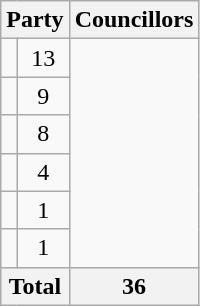<table class="wikitable">
<tr>
<th colspan=2>Party</th>
<th>Councillors</th>
</tr>
<tr>
<td></td>
<td align=center>13</td>
</tr>
<tr>
<td></td>
<td align=center>9</td>
</tr>
<tr>
<td></td>
<td align=center>8</td>
</tr>
<tr>
<td></td>
<td align=center>4</td>
</tr>
<tr>
<td></td>
<td align=center>1</td>
</tr>
<tr>
<td></td>
<td align=center>1</td>
</tr>
<tr>
<th colspan=2>Total</th>
<th align=center>36</th>
</tr>
</table>
